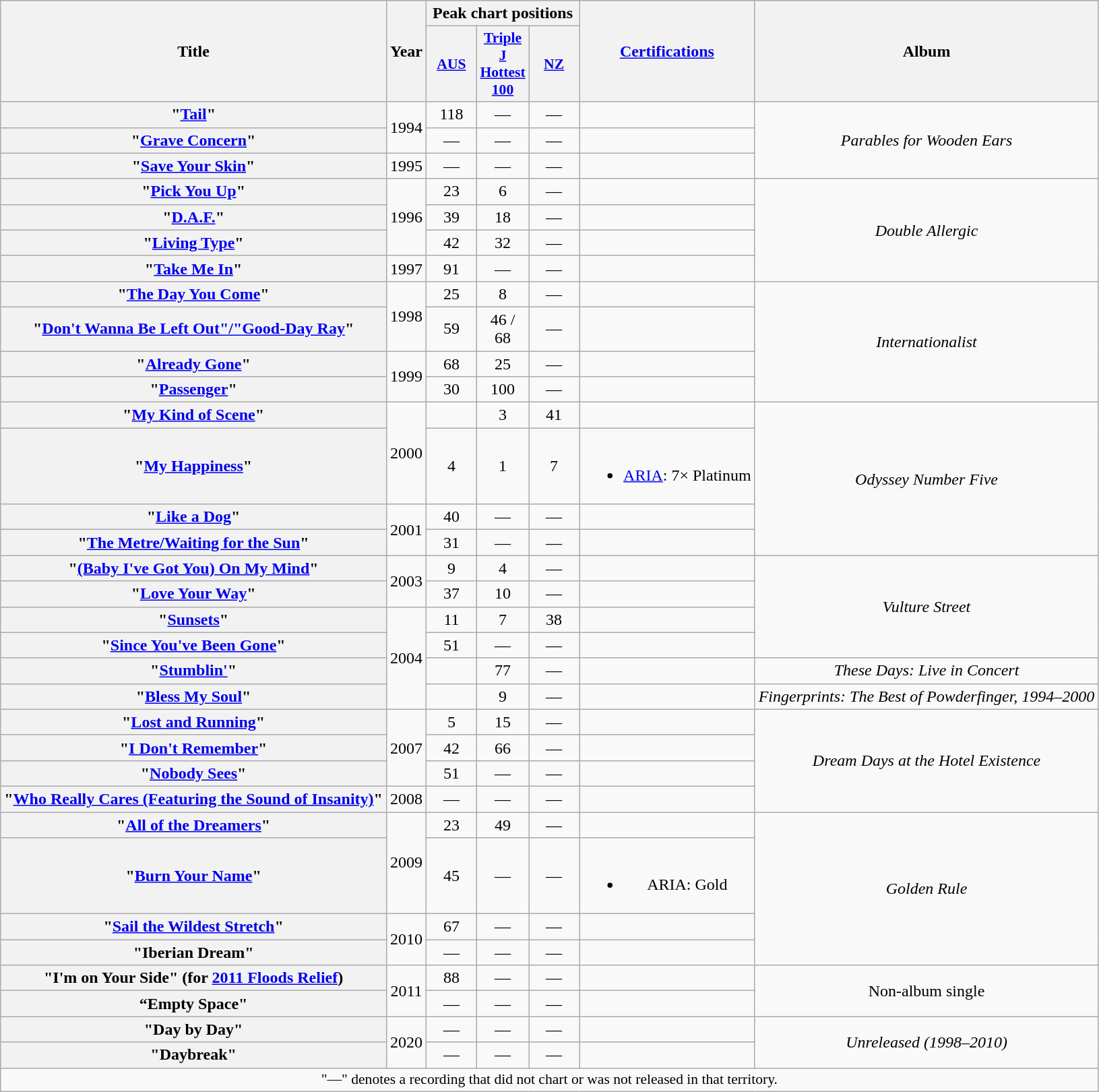<table class="wikitable plainrowheaders" style="text-align:center;">
<tr>
<th scope="col" rowspan="2">Title</th>
<th scope="col" rowspan="2">Year</th>
<th scope="col" colspan="3">Peak chart positions</th>
<th scope="col" rowspan="2"><a href='#'>Certifications</a></th>
<th scope="col" rowspan="2">Album</th>
</tr>
<tr>
<th scope="col" style="width:3em;font-size:90%;"><a href='#'>AUS</a><br></th>
<th scope="col" style="width:3em;font-size:90%;"><a href='#'>Triple J<br>Hottest 100</a><br></th>
<th scope="col" style="width:3em;font-size:90%;"><a href='#'>NZ</a><br></th>
</tr>
<tr>
<th scope="row">"<a href='#'>Tail</a>"</th>
<td rowspan="2">1994</td>
<td>118</td>
<td>—</td>
<td>—</td>
<td></td>
<td rowspan="3"><em>Parables for Wooden Ears</em></td>
</tr>
<tr>
<th scope="row">"<a href='#'>Grave Concern</a>"</th>
<td>—</td>
<td>—</td>
<td>—</td>
<td></td>
</tr>
<tr>
<th scope="row">"<a href='#'>Save Your Skin</a>"</th>
<td rowspan="1">1995</td>
<td>—</td>
<td>—</td>
<td>—</td>
<td></td>
</tr>
<tr>
<th scope="row">"<a href='#'>Pick You Up</a>"</th>
<td rowspan="3">1996</td>
<td>23</td>
<td>6</td>
<td>—</td>
<td></td>
<td rowspan="4"><em>Double Allergic</em></td>
</tr>
<tr>
<th scope="row">"<a href='#'>D.A.F.</a>"</th>
<td>39</td>
<td>18</td>
<td>—</td>
<td></td>
</tr>
<tr>
<th scope="row">"<a href='#'>Living Type</a>"</th>
<td>42</td>
<td>32</td>
<td>—</td>
<td></td>
</tr>
<tr>
<th scope="row">"<a href='#'>Take Me In</a>"</th>
<td rowspan="1">1997</td>
<td>91</td>
<td>—</td>
<td>—</td>
<td></td>
</tr>
<tr>
<th scope="row">"<a href='#'>The Day You Come</a>"</th>
<td rowspan="2">1998</td>
<td>25</td>
<td>8</td>
<td>—</td>
<td></td>
<td rowspan="4"><em>Internationalist</em></td>
</tr>
<tr>
<th scope="row">"<a href='#'>Don't Wanna Be Left Out"/"Good-Day Ray</a>"</th>
<td>59</td>
<td>46 / 68</td>
<td>—</td>
<td></td>
</tr>
<tr>
<th scope="row">"<a href='#'>Already Gone</a>"</th>
<td rowspan="2">1999</td>
<td>68</td>
<td>25</td>
<td>—</td>
<td></td>
</tr>
<tr>
<th scope="row">"<a href='#'>Passenger</a>"</th>
<td>30</td>
<td>100</td>
<td>—</td>
<td></td>
</tr>
<tr>
<th scope="row">"<a href='#'>My Kind of Scene</a>"</th>
<td rowspan="2">2000</td>
<td></td>
<td>3</td>
<td>41</td>
<td></td>
<td rowspan="4"><em>Odyssey Number Five</em></td>
</tr>
<tr>
<th scope="row">"<a href='#'>My Happiness</a>"</th>
<td>4</td>
<td>1</td>
<td>7</td>
<td><br><ul><li><a href='#'>ARIA</a>: 7× Platinum</li></ul></td>
</tr>
<tr>
<th scope="row">"<a href='#'>Like a Dog</a>"</th>
<td rowspan="2">2001</td>
<td>40</td>
<td>—</td>
<td>—</td>
<td></td>
</tr>
<tr>
<th scope="row">"<a href='#'>The Metre/Waiting for the Sun</a>"</th>
<td>31</td>
<td>—</td>
<td>—</td>
<td></td>
</tr>
<tr>
<th scope="row">"<a href='#'>(Baby I've Got You) On My Mind</a>"</th>
<td rowspan="2">2003</td>
<td>9</td>
<td>4</td>
<td>—</td>
<td></td>
<td rowspan="4"><em>Vulture Street</em></td>
</tr>
<tr>
<th scope="row">"<a href='#'>Love Your Way</a>"</th>
<td>37</td>
<td>10</td>
<td>—</td>
<td></td>
</tr>
<tr>
<th scope="row">"<a href='#'>Sunsets</a>"</th>
<td rowspan="4">2004</td>
<td>11</td>
<td>7</td>
<td>38</td>
<td></td>
</tr>
<tr>
<th scope="row">"<a href='#'>Since You've Been Gone</a>"</th>
<td>51</td>
<td>—</td>
<td>—</td>
<td></td>
</tr>
<tr>
<th scope="row">"<a href='#'>Stumblin'</a>"</th>
<td></td>
<td>77</td>
<td>—</td>
<td></td>
<td><em>These Days: Live in Concert</em></td>
</tr>
<tr>
<th scope="row">"<a href='#'>Bless My Soul</a>"</th>
<td></td>
<td>9</td>
<td>—</td>
<td></td>
<td><em>Fingerprints: The Best of Powderfinger, 1994–2000</em></td>
</tr>
<tr>
<th scope="row">"<a href='#'>Lost and Running</a>"</th>
<td rowspan="3">2007</td>
<td>5</td>
<td>15</td>
<td>—</td>
<td></td>
<td rowspan="4"><em>Dream Days at the Hotel Existence</em></td>
</tr>
<tr>
<th scope="row">"<a href='#'>I Don't Remember</a>"</th>
<td>42</td>
<td>66</td>
<td>—</td>
<td></td>
</tr>
<tr>
<th scope="row">"<a href='#'>Nobody Sees</a>"</th>
<td>51</td>
<td>—</td>
<td>—</td>
<td></td>
</tr>
<tr>
<th scope="row">"<a href='#'>Who Really Cares (Featuring the Sound of Insanity)</a>"</th>
<td rowspan="1">2008</td>
<td>—</td>
<td>—</td>
<td>—</td>
<td></td>
</tr>
<tr>
<th scope="row">"<a href='#'>All of the Dreamers</a>"</th>
<td rowspan="2">2009</td>
<td>23</td>
<td>49</td>
<td>—</td>
<td></td>
<td rowspan="4"><em>Golden Rule</em></td>
</tr>
<tr>
<th scope="row">"<a href='#'>Burn Your Name</a>"</th>
<td>45</td>
<td>—</td>
<td>—</td>
<td><br><ul><li>ARIA: Gold</li></ul></td>
</tr>
<tr>
<th scope="row">"<a href='#'>Sail the Wildest Stretch</a>"</th>
<td rowspan="2">2010</td>
<td>67</td>
<td>—</td>
<td>—</td>
<td></td>
</tr>
<tr>
<th scope="row">"Iberian Dream"</th>
<td>—</td>
<td>—</td>
<td>—</td>
<td></td>
</tr>
<tr>
<th scope="row">"I'm on Your Side" (for <a href='#'>2011 Floods Relief</a>)</th>
<td rowspan="2">2011</td>
<td>88</td>
<td>—</td>
<td>—</td>
<td></td>
<td rowspan="2">Non-album single</td>
</tr>
<tr>
<th scope="row">“Empty Space"</th>
<td>—</td>
<td>—</td>
<td>—</td>
<td></td>
</tr>
<tr>
<th scope="row">"Day by Day"</th>
<td rowspan="2">2020</td>
<td>—</td>
<td>—</td>
<td>—</td>
<td></td>
<td rowspan="2"><em>Unreleased (1998–2010)</em></td>
</tr>
<tr>
<th scope="row">"Daybreak"</th>
<td>—</td>
<td>—</td>
<td>—</td>
<td></td>
</tr>
<tr>
<td colspan="7" style="font-size:90%">"—" denotes a recording that did not chart or was not released in that territory.</td>
</tr>
</table>
